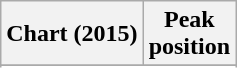<table class="wikitable sortable plainrowheaders" style="text-align:center">
<tr>
<th>Chart (2015)</th>
<th>Peak<br>position</th>
</tr>
<tr>
</tr>
<tr>
</tr>
<tr>
</tr>
<tr>
</tr>
</table>
